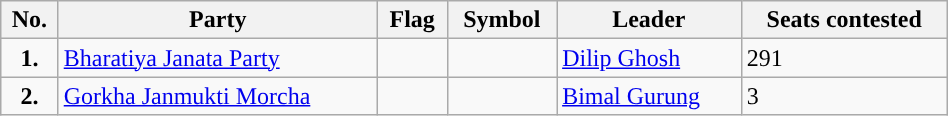<table class="wikitable sortable" width="50%">
<tr>
<th>No.</th>
<th>Party</th>
<th>Flag</th>
<th>Symbol</th>
<th>Leader</th>
<th>Seats contested</th>
</tr>
<tr>
<td ! style="text-align:center; background:"><strong>1.</strong></td>
<td><a href='#'>Bharatiya Janata Party</a></td>
<td></td>
<td></td>
<td><a href='#'>Dilip Ghosh</a></td>
<td>291</td>
</tr>
<tr>
<td ! style="text-align:center; background:"><strong>2.</strong></td>
<td><a href='#'>Gorkha Janmukti Morcha</a></td>
<td></td>
<td></td>
<td><a href='#'>Bimal Gurung</a></td>
<td>3</td>
</tr>
</table>
